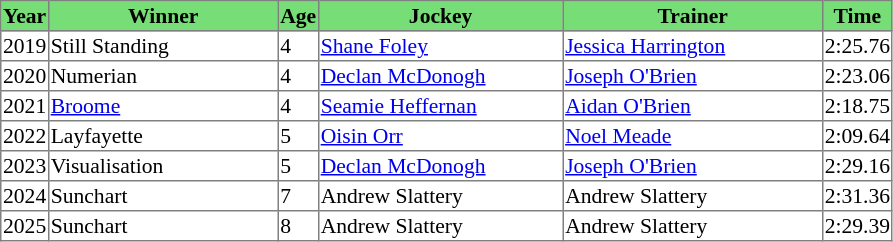<table class = "sortable" | border="1" style="border-collapse: collapse; font-size:90%">
<tr bgcolor="#77dd77" align="center">
<th>Year</th>
<th>Winner</th>
<th>Age</th>
<th>Jockey</th>
<th>Trainer</th>
<th>Time</th>
</tr>
<tr>
<td>2019</td>
<td width=150px>Still Standing</td>
<td>4</td>
<td width=160px><a href='#'>Shane Foley</a></td>
<td width=170px><a href='#'>Jessica Harrington</a></td>
<td>2:25.76</td>
</tr>
<tr>
<td>2020</td>
<td>Numerian</td>
<td>4</td>
<td><a href='#'>Declan McDonogh</a></td>
<td><a href='#'>Joseph O'Brien</a></td>
<td>2:23.06</td>
</tr>
<tr>
<td>2021</td>
<td><a href='#'>Broome</a></td>
<td>4</td>
<td><a href='#'>Seamie Heffernan</a></td>
<td><a href='#'>Aidan O'Brien</a></td>
<td>2:18.75</td>
</tr>
<tr>
<td>2022</td>
<td>Layfayette</td>
<td>5</td>
<td><a href='#'>Oisin Orr</a></td>
<td><a href='#'>Noel Meade</a></td>
<td>2:09.64</td>
</tr>
<tr>
<td>2023</td>
<td>Visualisation</td>
<td>5</td>
<td><a href='#'>Declan McDonogh</a></td>
<td><a href='#'>Joseph O'Brien</a></td>
<td>2:29.16</td>
</tr>
<tr>
<td>2024</td>
<td>Sunchart</td>
<td>7</td>
<td>Andrew Slattery</td>
<td>Andrew Slattery</td>
<td>2:31.36</td>
</tr>
<tr>
<td>2025</td>
<td>Sunchart</td>
<td>8</td>
<td>Andrew Slattery</td>
<td>Andrew Slattery</td>
<td>2:29.39</td>
</tr>
</table>
